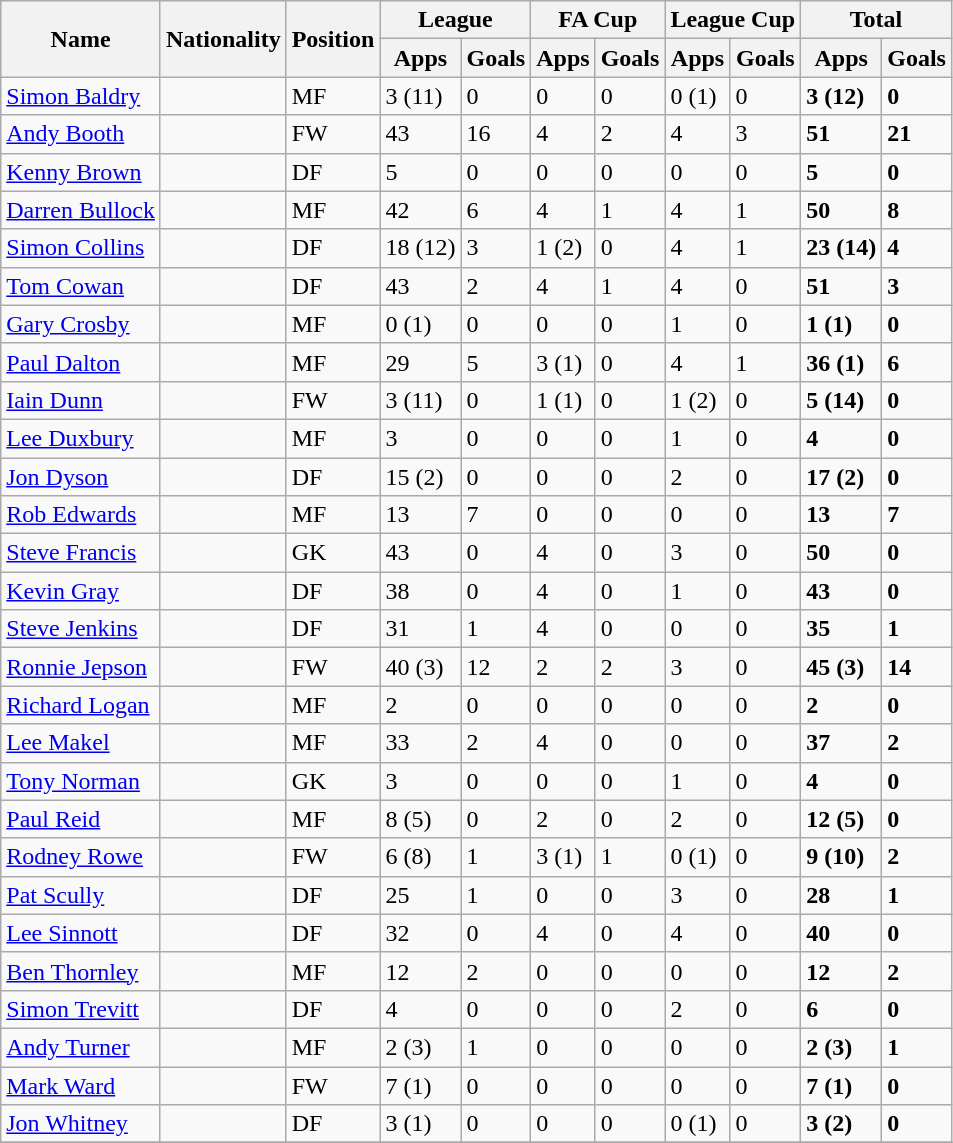<table class="wikitable sortable">
<tr>
<th scope=col rowspan=2>Name</th>
<th scope=col rowspan=2>Nationality</th>
<th scope=col rowspan=2>Position</th>
<th colspan=2>League</th>
<th colspan=2>FA Cup</th>
<th colspan=2>League Cup</th>
<th colspan=2>Total</th>
</tr>
<tr>
<th>Apps</th>
<th>Goals</th>
<th>Apps</th>
<th>Goals</th>
<th>Apps</th>
<th>Goals</th>
<th>Apps</th>
<th>Goals</th>
</tr>
<tr>
<td><a href='#'>Simon Baldry</a></td>
<td></td>
<td>MF</td>
<td>3 (11)</td>
<td>0</td>
<td>0</td>
<td>0</td>
<td>0 (1)</td>
<td>0</td>
<td><strong>3 (12)</strong></td>
<td><strong>0</strong></td>
</tr>
<tr>
<td><a href='#'>Andy Booth</a></td>
<td></td>
<td>FW</td>
<td>43</td>
<td>16</td>
<td>4</td>
<td>2</td>
<td>4</td>
<td>3</td>
<td><strong>51</strong></td>
<td><strong>21</strong></td>
</tr>
<tr>
<td><a href='#'>Kenny Brown</a></td>
<td></td>
<td>DF</td>
<td>5</td>
<td>0</td>
<td>0</td>
<td>0</td>
<td>0</td>
<td>0</td>
<td><strong>5</strong></td>
<td><strong>0</strong></td>
</tr>
<tr>
<td><a href='#'>Darren Bullock</a></td>
<td></td>
<td>MF</td>
<td>42</td>
<td>6</td>
<td>4</td>
<td>1</td>
<td>4</td>
<td>1</td>
<td><strong>50</strong></td>
<td><strong>8</strong></td>
</tr>
<tr>
<td><a href='#'>Simon Collins</a></td>
<td></td>
<td>DF</td>
<td>18 (12)</td>
<td>3</td>
<td>1 (2)</td>
<td>0</td>
<td>4</td>
<td>1</td>
<td><strong>23 (14)</strong></td>
<td><strong>4</strong></td>
</tr>
<tr>
<td><a href='#'>Tom Cowan</a></td>
<td></td>
<td>DF</td>
<td>43</td>
<td>2</td>
<td>4</td>
<td>1</td>
<td>4</td>
<td>0</td>
<td><strong>51</strong></td>
<td><strong>3</strong></td>
</tr>
<tr>
<td><a href='#'>Gary Crosby</a></td>
<td></td>
<td>MF</td>
<td>0 (1)</td>
<td>0</td>
<td>0</td>
<td>0</td>
<td>1</td>
<td>0</td>
<td><strong>1 (1)</strong></td>
<td><strong>0</strong></td>
</tr>
<tr>
<td><a href='#'>Paul Dalton</a></td>
<td></td>
<td>MF</td>
<td>29</td>
<td>5</td>
<td>3 (1)</td>
<td>0</td>
<td>4</td>
<td>1</td>
<td><strong>36 (1)</strong></td>
<td><strong>6</strong></td>
</tr>
<tr>
<td><a href='#'>Iain Dunn</a></td>
<td></td>
<td>FW</td>
<td>3 (11)</td>
<td>0</td>
<td>1 (1)</td>
<td>0</td>
<td>1 (2)</td>
<td>0</td>
<td><strong>5 (14)</strong></td>
<td><strong>0</strong></td>
</tr>
<tr>
<td><a href='#'>Lee Duxbury</a></td>
<td></td>
<td>MF</td>
<td>3</td>
<td>0</td>
<td>0</td>
<td>0</td>
<td>1</td>
<td>0</td>
<td><strong>4</strong></td>
<td><strong>0</strong></td>
</tr>
<tr>
<td><a href='#'>Jon Dyson</a></td>
<td></td>
<td>DF</td>
<td>15 (2)</td>
<td>0</td>
<td>0</td>
<td>0</td>
<td>2</td>
<td>0</td>
<td><strong>17 (2)</strong></td>
<td><strong>0</strong></td>
</tr>
<tr>
<td><a href='#'>Rob Edwards</a></td>
<td></td>
<td>MF</td>
<td>13</td>
<td>7</td>
<td>0</td>
<td>0</td>
<td>0</td>
<td>0</td>
<td><strong>13</strong></td>
<td><strong>7</strong></td>
</tr>
<tr>
<td><a href='#'>Steve Francis</a></td>
<td></td>
<td>GK</td>
<td>43</td>
<td>0</td>
<td>4</td>
<td>0</td>
<td>3</td>
<td>0</td>
<td><strong>50</strong></td>
<td><strong>0</strong></td>
</tr>
<tr>
<td><a href='#'>Kevin Gray</a></td>
<td></td>
<td>DF</td>
<td>38</td>
<td>0</td>
<td>4</td>
<td>0</td>
<td>1</td>
<td>0</td>
<td><strong>43</strong></td>
<td><strong>0</strong></td>
</tr>
<tr>
<td><a href='#'>Steve Jenkins</a></td>
<td></td>
<td>DF</td>
<td>31</td>
<td>1</td>
<td>4</td>
<td>0</td>
<td>0</td>
<td>0</td>
<td><strong>35</strong></td>
<td><strong>1</strong></td>
</tr>
<tr>
<td><a href='#'>Ronnie Jepson</a></td>
<td></td>
<td>FW</td>
<td>40 (3)</td>
<td>12</td>
<td>2</td>
<td>2</td>
<td>3</td>
<td>0</td>
<td><strong>45 (3)</strong></td>
<td><strong>14</strong></td>
</tr>
<tr>
<td><a href='#'>Richard Logan</a></td>
<td></td>
<td>MF</td>
<td>2</td>
<td>0</td>
<td>0</td>
<td>0</td>
<td>0</td>
<td>0</td>
<td><strong>2</strong></td>
<td><strong>0</strong></td>
</tr>
<tr>
<td><a href='#'>Lee Makel</a></td>
<td></td>
<td>MF</td>
<td>33</td>
<td>2</td>
<td>4</td>
<td>0</td>
<td>0</td>
<td>0</td>
<td><strong>37</strong></td>
<td><strong>2</strong></td>
</tr>
<tr>
<td><a href='#'>Tony Norman</a></td>
<td></td>
<td>GK</td>
<td>3</td>
<td>0</td>
<td>0</td>
<td>0</td>
<td>1</td>
<td>0</td>
<td><strong>4</strong></td>
<td><strong>0</strong></td>
</tr>
<tr>
<td><a href='#'>Paul Reid</a></td>
<td></td>
<td>MF</td>
<td>8 (5)</td>
<td>0</td>
<td>2</td>
<td>0</td>
<td>2</td>
<td>0</td>
<td><strong>12 (5)</strong></td>
<td><strong>0</strong></td>
</tr>
<tr>
<td><a href='#'>Rodney Rowe</a></td>
<td></td>
<td>FW</td>
<td>6 (8)</td>
<td>1</td>
<td>3 (1)</td>
<td>1</td>
<td>0 (1)</td>
<td>0</td>
<td><strong>9 (10)</strong></td>
<td><strong>2</strong></td>
</tr>
<tr>
<td><a href='#'>Pat Scully</a></td>
<td></td>
<td>DF</td>
<td>25</td>
<td>1</td>
<td>0</td>
<td>0</td>
<td>3</td>
<td>0</td>
<td><strong>28</strong></td>
<td><strong>1</strong></td>
</tr>
<tr>
<td><a href='#'>Lee Sinnott</a></td>
<td></td>
<td>DF</td>
<td>32</td>
<td>0</td>
<td>4</td>
<td>0</td>
<td>4</td>
<td>0</td>
<td><strong>40</strong></td>
<td><strong>0</strong></td>
</tr>
<tr>
<td><a href='#'>Ben Thornley</a></td>
<td></td>
<td>MF</td>
<td>12</td>
<td>2</td>
<td>0</td>
<td>0</td>
<td>0</td>
<td>0</td>
<td><strong>12</strong></td>
<td><strong>2</strong></td>
</tr>
<tr>
<td><a href='#'>Simon Trevitt</a></td>
<td></td>
<td>DF</td>
<td>4</td>
<td>0</td>
<td>0</td>
<td>0</td>
<td>2</td>
<td>0</td>
<td><strong>6</strong></td>
<td><strong>0</strong></td>
</tr>
<tr>
<td><a href='#'>Andy Turner</a></td>
<td></td>
<td>MF</td>
<td>2 (3)</td>
<td>1</td>
<td>0</td>
<td>0</td>
<td>0</td>
<td>0</td>
<td><strong>2 (3)</strong></td>
<td><strong>1</strong></td>
</tr>
<tr>
<td><a href='#'>Mark Ward</a></td>
<td></td>
<td>FW</td>
<td>7 (1)</td>
<td>0</td>
<td>0</td>
<td>0</td>
<td>0</td>
<td>0</td>
<td><strong>7 (1)</strong></td>
<td><strong>0</strong></td>
</tr>
<tr>
<td><a href='#'>Jon Whitney</a></td>
<td></td>
<td>DF</td>
<td>3 (1)</td>
<td>0</td>
<td>0</td>
<td>0</td>
<td>0 (1)</td>
<td>0</td>
<td><strong>3 (2)</strong></td>
<td><strong>0</strong></td>
</tr>
<tr>
</tr>
</table>
